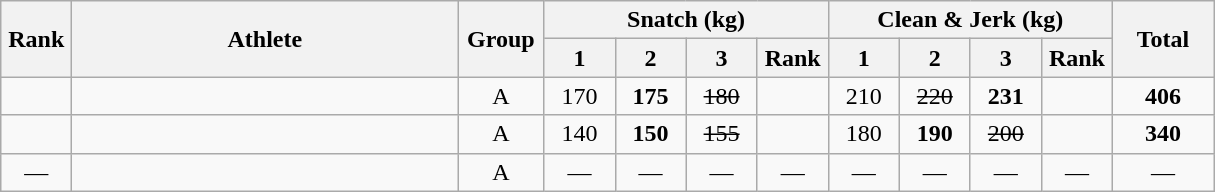<table class = "wikitable" style="text-align:center;">
<tr>
<th rowspan=2 width=40>Rank</th>
<th rowspan=2 width=250>Athlete</th>
<th rowspan=2 width=50>Group</th>
<th colspan=4>Snatch (kg)</th>
<th colspan=4>Clean & Jerk (kg)</th>
<th rowspan=2 width=60>Total</th>
</tr>
<tr>
<th width=40>1</th>
<th width=40>2</th>
<th width=40>3</th>
<th width=40>Rank</th>
<th width=40>1</th>
<th width=40>2</th>
<th width=40>3</th>
<th width=40>Rank</th>
</tr>
<tr>
<td></td>
<td align=left></td>
<td>A</td>
<td>170</td>
<td><strong>175</strong></td>
<td><s>180</s></td>
<td></td>
<td>210</td>
<td><s>220</s></td>
<td><strong>231</strong></td>
<td></td>
<td><strong>406</strong></td>
</tr>
<tr>
<td></td>
<td align=left></td>
<td>A</td>
<td>140</td>
<td><strong>150</strong></td>
<td><s>155</s></td>
<td></td>
<td>180</td>
<td><strong>190</strong></td>
<td><s>200</s></td>
<td></td>
<td><strong>340</strong></td>
</tr>
<tr>
<td>—</td>
<td align=left></td>
<td>A</td>
<td>—</td>
<td>—</td>
<td>—</td>
<td>—</td>
<td>—</td>
<td>—</td>
<td>—</td>
<td>—</td>
<td>—</td>
</tr>
</table>
